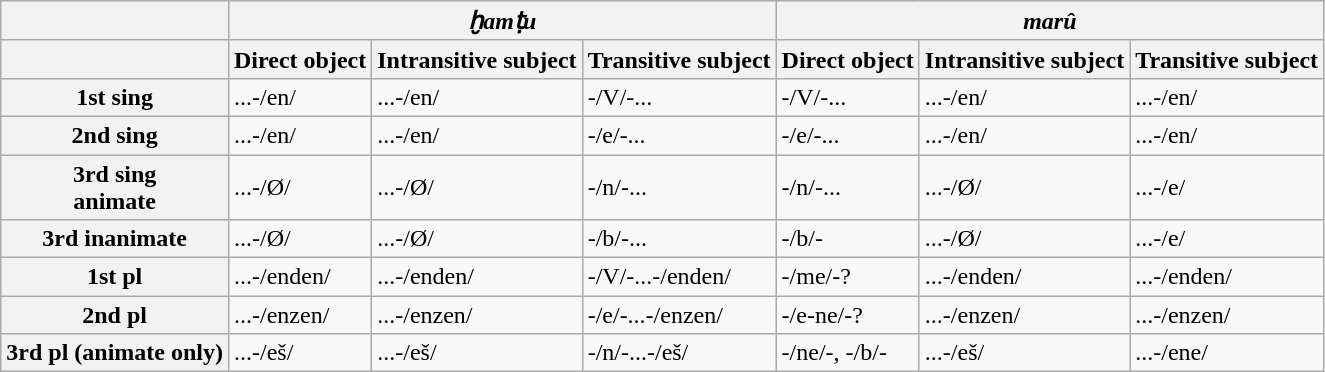<table class="wikitable">
<tr>
<th></th>
<th colspan="3"><em>ḫamṭu</em></th>
<th colspan="3"><em>marû</em></th>
</tr>
<tr>
<th></th>
<th>Direct object</th>
<th>Intransitive subject</th>
<th>Transitive subject</th>
<th>Direct object</th>
<th>Intransitive subject</th>
<th>Transitive subject</th>
</tr>
<tr>
<th>1st sing</th>
<td>...-/en/</td>
<td>...-/en/</td>
<td>-/V/-...</td>
<td>-/V/-...</td>
<td>...-/en/</td>
<td>...-/en/</td>
</tr>
<tr>
<th>2nd sing</th>
<td>...-/en/</td>
<td>...-/en/</td>
<td>-/e/-...</td>
<td>-/e/-...</td>
<td>...-/en/</td>
<td>...-/en/</td>
</tr>
<tr>
<th>3rd sing<br>animate</th>
<td>...-/Ø/</td>
<td>...-/Ø/</td>
<td>-/n/-...</td>
<td>-/n/-...</td>
<td>...-/Ø/</td>
<td>...-/e/</td>
</tr>
<tr>
<th>3rd inanimate</th>
<td>...-/Ø/</td>
<td>...-/Ø/</td>
<td>-/b/-...</td>
<td>-/b/-</td>
<td>...-/Ø/</td>
<td>...-/e/</td>
</tr>
<tr>
<th>1st pl</th>
<td>...-/enden/</td>
<td>...-/enden/</td>
<td>-/V/-...-/enden/</td>
<td>-/me/-?</td>
<td>...-/enden/</td>
<td>...-/enden/</td>
</tr>
<tr>
<th>2nd pl</th>
<td>...-/enzen/</td>
<td>...-/enzen/</td>
<td>-/e/-...-/enzen/</td>
<td>-/e-ne/-?</td>
<td>...-/enzen/</td>
<td>...-/enzen/</td>
</tr>
<tr>
<th>3rd pl (animate only)</th>
<td>...-/eš/</td>
<td>...-/eš/</td>
<td>-/n/-...-/eš/</td>
<td>-/ne/-, -/b/-</td>
<td>...-/eš/</td>
<td>...-/ene/</td>
</tr>
</table>
